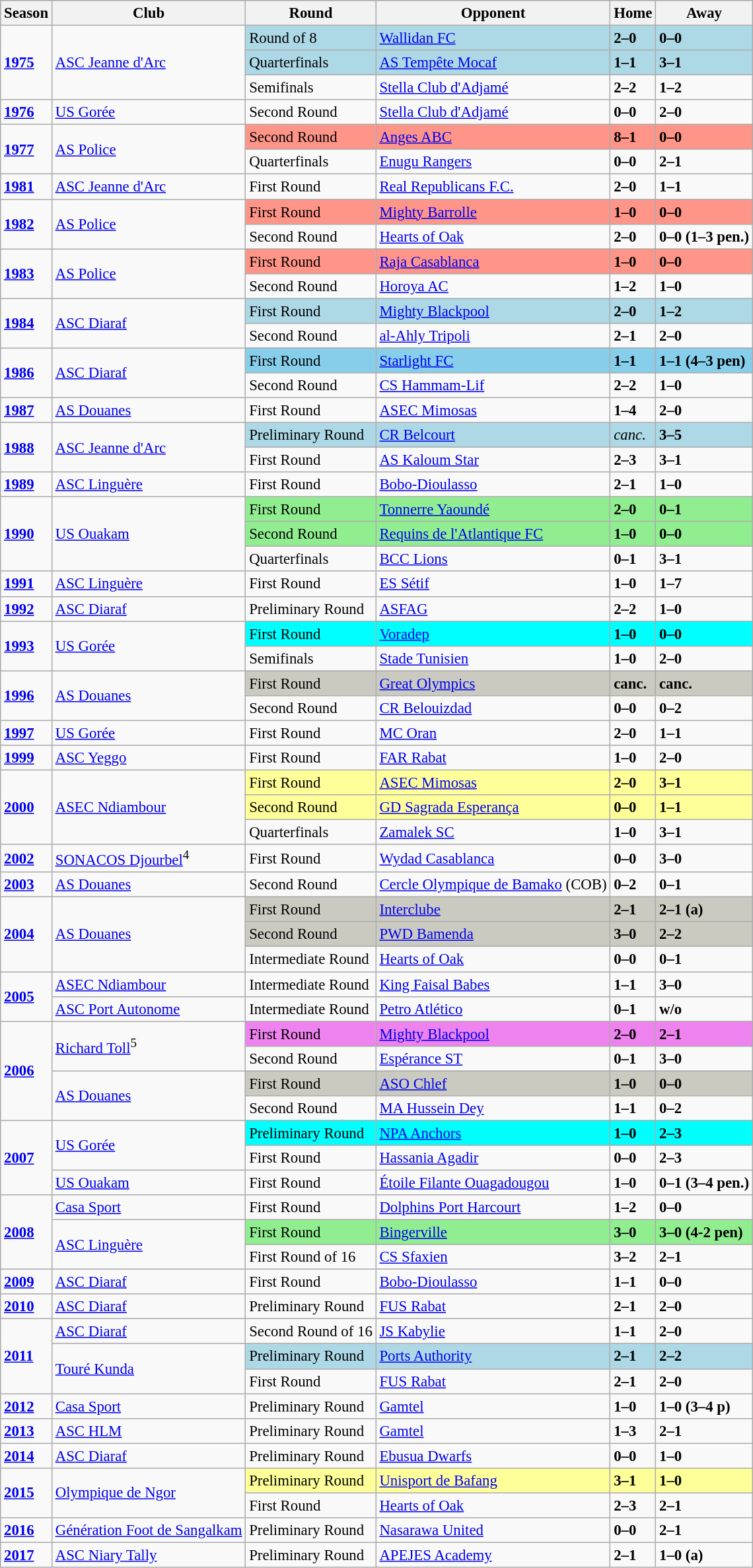<table class="wikitable" style="text-align: left; font-size:95%">
<tr bgcolor="#ccccff">
<th>Season</th>
<th>Club</th>
<th>Round</th>
<th>Opponent</th>
<th>Home</th>
<th>Away</th>
</tr>
<tr>
<td rowspan=3><strong><a href='#'>1975</a></strong></td>
<td rowspan=3><a href='#'>ASC Jeanne d'Arc</a></td>
<td style="background-color:lightblue">Round of 8</td>
<td style="background-color:lightblue"> <a href='#'>Wallidan FC</a></td>
<td style="background-color:lightblue"><strong>2–0</strong></td>
<td style="background-color:lightblue"><strong>0–0</strong></td>
</tr>
<tr>
<td style="background-color:lightblue">Quarterfinals</td>
<td style="background-color:lightblue"> <a href='#'>AS Tempête Mocaf</a></td>
<td style="background-color:lightblue"><strong>1–1</strong></td>
<td style="background-color:lightblue"><strong>3–1</strong></td>
</tr>
<tr>
<td>Semifinals</td>
<td> <a href='#'>Stella Club d'Adjamé</a></td>
<td><strong>2–2</strong></td>
<td><strong>1–2</strong></td>
</tr>
<tr>
<td><strong><a href='#'>1976</a></strong></td>
<td><a href='#'>US Gorée</a></td>
<td>Second Round</td>
<td> <a href='#'>Stella Club d'Adjamé</a></td>
<td><strong>0–0</strong></td>
<td><strong>2–0</strong></td>
</tr>
<tr>
<td rowspan=2><strong><a href='#'>1977</a></strong></td>
<td rowspan=2><a href='#'>AS Police</a></td>
<td style="background-color:#FF9589">Second Round</td>
<td style="background-color:#FF9589"> <a href='#'>Anges ABC</a></td>
<td style="background-color:#FF9589"><strong>8–1</strong></td>
<td style="background-color:#FF9589"><strong>0–0</strong></td>
</tr>
<tr>
<td>Quarterfinals</td>
<td> <a href='#'>Enugu Rangers</a></td>
<td><strong>0–0</strong></td>
<td><strong>2–1</strong></td>
</tr>
<tr>
<td><strong><a href='#'>1981</a></strong></td>
<td><a href='#'>ASC Jeanne d'Arc</a></td>
<td>First Round</td>
<td> <a href='#'>Real Republicans F.C.</a></td>
<td><strong>2–0</strong></td>
<td><strong>1–1</strong></td>
</tr>
<tr>
<td rowspan=2><strong><a href='#'>1982</a></strong></td>
<td rowspan=2><a href='#'>AS Police</a></td>
<td style="background-color:#FF9589">First Round</td>
<td style="background-color:#FF9589"> <a href='#'>Mighty Barrolle</a></td>
<td style="background-color:#FF9589"><strong>1–0</strong></td>
<td style="background-color:#FF9589"><strong>0–0</strong></td>
</tr>
<tr>
<td>Second Round</td>
<td> <a href='#'>Hearts of Oak</a></td>
<td><strong>2–0</strong></td>
<td><strong>0–0 (1–3 pen.)</strong></td>
</tr>
<tr>
<td rowspan=2><strong><a href='#'>1983</a></strong></td>
<td rowspan=2><a href='#'>AS Police</a></td>
<td style="background-color:#FF9589">First Round</td>
<td style="background-color:#FF9589"> <a href='#'>Raja Casablanca</a></td>
<td style="background-color:#FF9589"><strong>1–0</strong></td>
<td style="background-color:#FF9589"><strong>0–0</strong></td>
</tr>
<tr>
<td>Second Round</td>
<td> <a href='#'>Horoya AC</a></td>
<td><strong>1–2</strong></td>
<td><strong>1–0</strong></td>
</tr>
<tr>
<td rowspan=2><strong><a href='#'>1984</a></strong></td>
<td rowspan=2><a href='#'>ASC Diaraf</a></td>
<td style="background-color:lightblue">First  Round</td>
<td style="background-color:lightblue"> <a href='#'>Mighty Blackpool</a></td>
<td style="background-color:lightblue"><strong>2–0</strong></td>
<td style="background-color:lightblue"><strong>1–2</strong></td>
</tr>
<tr>
<td>Second Round</td>
<td><a href='#'>al-Ahly Tripoli</a></td>
<td><strong>2–1</strong></td>
<td><strong>2–0</strong></td>
</tr>
<tr>
<td rowspan=2><strong><a href='#'>1986</a></strong></td>
<td rowspan=2><a href='#'>ASC Diaraf</a></td>
<td style="background-color:skyblue">First Round</td>
<td style="background-color:skyblue"> <a href='#'>Starlight FC</a></td>
<td style="background-color:skyblue"><strong>1–1</strong></td>
<td style="background-color:skyblue"><strong>1–1 (4–3 pen)</strong></td>
</tr>
<tr>
<td>Second Round</td>
<td><a href='#'>CS Hammam-Lif</a></td>
<td><strong>2–2</strong></td>
<td><strong>1–0</strong></td>
</tr>
<tr>
<td><strong><a href='#'>1987</a></strong></td>
<td><a href='#'>AS Douanes</a></td>
<td>First Round</td>
<td> <a href='#'>ASEC Mimosas</a></td>
<td><strong>1–4</strong></td>
<td><strong>2–0</strong></td>
</tr>
<tr>
<td rowspan=2><strong><a href='#'>1988</a></strong></td>
<td rowspan=2><a href='#'>ASC Jeanne d'Arc</a></td>
<td style="background-color:lightblue">Preliminary Round</td>
<td style="background-color:lightblue"> <a href='#'>CR Belcourt</a></td>
<td style="background-color:lightblue"><em>canc.</em></td>
<td style="background-color:lightblue"><strong>3–5</strong></td>
</tr>
<tr>
<td>First Round</td>
<td> <a href='#'>AS Kaloum Star</a></td>
<td><strong>2–3</strong></td>
<td><strong>3–1</strong></td>
</tr>
<tr>
<td><strong><a href='#'>1989</a></strong></td>
<td><a href='#'>ASC Linguère</a></td>
<td>First Round</td>
<td> <a href='#'>Bobo-Dioulasso</a></td>
<td><strong>2–1</strong></td>
<td><strong>1–0</strong></td>
</tr>
<tr>
<td rowspan=3><strong><a href='#'>1990</a></strong></td>
<td rowspan=3><a href='#'>US Ouakam</a></td>
<td style="background-color:lightgreen">First Round</td>
<td style="background-color:lightgreen"> <a href='#'>Tonnerre Yaoundé</a></td>
<td style="background-color:lightgreen"><strong>2–0</strong></td>
<td style="background-color:lightgreen"><strong>0–1</strong></td>
</tr>
<tr>
<td style="background-color:lightgreen">Second Round</td>
<td style="background-color:lightgreen"> <a href='#'>Requins de l'Atlantique FC</a></td>
<td style="background-color:lightgreen"><strong>1–0</strong></td>
<td style="background-color:lightgreen"><strong>0–0</strong></td>
</tr>
<tr>
<td>Quarterfinals</td>
<td> <a href='#'>BCC Lions</a></td>
<td><strong>0–1</strong></td>
<td><strong>3–1</strong></td>
</tr>
<tr>
<td><strong><a href='#'>1991</a></strong></td>
<td><a href='#'>ASC Linguère</a></td>
<td>First Round</td>
<td> <a href='#'>ES Sétif</a></td>
<td><strong>1–0</strong></td>
<td><strong>1–7</strong></td>
</tr>
<tr>
<td><strong><a href='#'>1992</a></strong></td>
<td><a href='#'>ASC Diaraf</a></td>
<td>Preliminary Round</td>
<td> <a href='#'>ASFAG</a></td>
<td><strong>2–2</strong></td>
<td><strong>1–0</strong></td>
</tr>
<tr>
<td rowspan=2><strong><a href='#'>1993</a></strong></td>
<td rowspan=2><a href='#'>US Gorée</a></td>
<td style="background-color:aqua">First Round</td>
<td style="background-color:aqua"> <a href='#'>Voradep</a></td>
<td style="background-color:aqua"><strong>1–0</strong></td>
<td style="background-color:aqua"><strong>0–0</strong></td>
</tr>
<tr>
<td>Semifinals</td>
<td> <a href='#'>Stade Tunisien</a></td>
<td><strong>1–0</strong></td>
<td><strong>2–0</strong></td>
</tr>
<tr>
<td rowspan=2><strong><a href='#'>1996</a></strong></td>
<td rowspan=2><a href='#'>AS Douanes</a></td>
<td style="background-color:#CACAC1">First Round</td>
<td style="background-color:#CACAC1"> <a href='#'>Great Olympics</a></td>
<td style="background-color:#CACAC1"><strong>canc.</strong></td>
<td style="background-color:#CACAC1"><strong>canc.</strong></td>
</tr>
<tr>
<td>Second Round</td>
<td> <a href='#'>CR Belouizdad</a></td>
<td><strong>0–0</strong></td>
<td><strong>0–2</strong></td>
</tr>
<tr>
<td><strong><a href='#'>1997</a></strong></td>
<td><a href='#'>US Gorée</a></td>
<td>First Round</td>
<td> <a href='#'>MC Oran</a></td>
<td><strong>2–0</strong></td>
<td><strong>1–1</strong></td>
</tr>
<tr>
<td><strong><a href='#'>1999</a></strong></td>
<td><a href='#'>ASC Yeggo</a></td>
<td>First Round</td>
<td> <a href='#'>FAR Rabat</a></td>
<td><strong>1–0</strong></td>
<td><strong>2–0</strong></td>
</tr>
<tr>
<td rowspan=3><strong><a href='#'>2000</a></strong></td>
<td rowspan=3><a href='#'>ASEC Ndiambour</a></td>
<td style="background-color:#FFFF99">First Round</td>
<td style="background-color:#FFFF99"> <a href='#'>ASEC Mimosas</a></td>
<td style="background-color:#FFFF99"><strong>2–0</strong></td>
<td style="background-color:#FFFF99"><strong>3–1</strong></td>
</tr>
<tr>
<td style="background-color:#FFFF99">Second Round</td>
<td style="background-color:#FFFF99"> <a href='#'>GD Sagrada Esperança</a></td>
<td style="background-color:#FFFF99"><strong>0–0</strong></td>
<td style="background-color:#FFFF99"><strong>1–1</strong></td>
</tr>
<tr>
<td>Quarterfinals</td>
<td> <a href='#'>Zamalek SC</a></td>
<td><strong>1–0</strong></td>
<td><strong>3–1</strong></td>
</tr>
<tr>
<td><strong><a href='#'>2002</a></strong></td>
<td><a href='#'>SONACOS Djourbel</a><sup>4</sup></td>
<td>First Round</td>
<td> <a href='#'>Wydad Casablanca</a></td>
<td><strong>0–0</strong></td>
<td><strong>3–0</strong></td>
</tr>
<tr>
<td><strong><a href='#'>2003</a></strong></td>
<td><a href='#'>AS Douanes</a></td>
<td>Second Round</td>
<td> <a href='#'>Cercle Olympique de Bamako</a> (COB)</td>
<td><strong>0–2</strong></td>
<td><strong>0–1</strong></td>
</tr>
<tr>
<td rowspan=3><strong><a href='#'>2004</a></strong></td>
<td rowspan=3><a href='#'>AS Douanes</a></td>
<td style="background-color:#CACAC1">First Round</td>
<td style="background-color:#CACAC1"> <a href='#'>Interclube</a></td>
<td style="background-color:#CACAC1"><strong>2–1</strong></td>
<td style="background-color:#CACAC1"><strong>2–1 (a)</strong></td>
</tr>
<tr>
<td style="background-color:#CACAC1">Second Round</td>
<td style="background-color:#CACAC1"> <a href='#'>PWD Bamenda</a></td>
<td style="background-color:#CACAC1"><strong>3–0</strong></td>
<td style="background-color:#CACAC1"><strong>2–2</strong></td>
</tr>
<tr>
<td>Intermediate Round</td>
<td> <a href='#'>Hearts of Oak</a></td>
<td><strong>0–0</strong></td>
<td><strong>0–1</strong></td>
</tr>
<tr>
<td rowspan=2><strong><a href='#'>2005</a></strong></td>
<td><a href='#'>ASEC Ndiambour</a></td>
<td>Intermediate Round</td>
<td> <a href='#'>King Faisal Babes</a></td>
<td><strong>1–1</strong></td>
<td><strong>3–0</strong></td>
</tr>
<tr>
<td><a href='#'>ASC Port Autonome</a></td>
<td>Intermediate Round</td>
<td> <a href='#'>Petro Atlético</a></td>
<td><strong>0–1</strong></td>
<td><strong>w/o</strong></td>
</tr>
<tr>
<td rowspan=4><strong><a href='#'>2006</a></strong></td>
<td rowspan=2><a href='#'>Richard Toll</a><sup>5</sup></td>
<td style="background-color:violet">First Round</td>
<td style="background-color:violet"> <a href='#'>Mighty Blackpool</a></td>
<td style="background-color:violet"><strong>2–0</strong></td>
<td style="background-color:violet"><strong>2–1</strong></td>
</tr>
<tr>
<td>Second Round</td>
<td> <a href='#'>Espérance ST</a></td>
<td><strong>0–1</strong></td>
<td><strong>3–0</strong></td>
</tr>
<tr>
<td rowspan=2><a href='#'>AS Douanes</a></td>
<td style="background-color:#CACAC1">First Round</td>
<td style="background-color:#CACAC1"> <a href='#'>ASO Chlef</a></td>
<td style="background-color:#CACAC1"><strong>1–0</strong></td>
<td style="background-color:#CACAC1"><strong>0–0</strong></td>
</tr>
<tr>
<td>Second Round</td>
<td> <a href='#'>MA Hussein Dey</a></td>
<td><strong>1–1</strong></td>
<td><strong>0–2</strong></td>
</tr>
<tr>
<td rowspan=3><strong><a href='#'>2007</a></strong></td>
<td rowspan=2><a href='#'>US Gorée</a></td>
<td style="background-color:aqua">Preliminary Round</td>
<td style="background-color:aqua"> <a href='#'>NPA Anchors</a></td>
<td style="background-color:aqua"><strong>1–0</strong></td>
<td style="background-color:aqua"><strong>2–3</strong></td>
</tr>
<tr>
<td>First Round</td>
<td> <a href='#'>Hassania Agadir</a></td>
<td><strong>0–0</strong></td>
<td><strong>2–3</strong></td>
</tr>
<tr>
<td><a href='#'>US Ouakam</a></td>
<td>First Round</td>
<td> <a href='#'>Étoile Filante Ouagadougou</a></td>
<td><strong>1–0</strong></td>
<td><strong>0–1 (3–4 pen.)</strong></td>
</tr>
<tr>
<td rowspan=3><strong><a href='#'>2008</a></strong></td>
<td><a href='#'>Casa Sport</a></td>
<td>First Round</td>
<td> <a href='#'>Dolphins Port Harcourt</a></td>
<td><strong>1–2</strong></td>
<td><strong>0–0</strong></td>
</tr>
<tr>
<td rowspan=2><a href='#'>ASC Linguère</a></td>
<td style="background-color:lightgreen">First Round</td>
<td style="background-color:lightgreen"> <a href='#'>Bingerville</a></td>
<td style="background-color:lightgreen"><strong>3–0</strong></td>
<td style="background-color:lightgreen"><strong>3–0 (4-2 pen)</strong></td>
</tr>
<tr>
<td>First Round of 16</td>
<td> <a href='#'>CS Sfaxien</a></td>
<td><strong>3–2</strong></td>
<td><strong>2–1</strong></td>
</tr>
<tr>
<td><strong><a href='#'>2009</a></strong></td>
<td><a href='#'>ASC Diaraf</a></td>
<td>First Round</td>
<td> <a href='#'>Bobo-Dioulasso</a></td>
<td><strong>1–1</strong></td>
<td><strong>0–0</strong></td>
</tr>
<tr>
<td><strong><a href='#'>2010</a></strong></td>
<td><a href='#'>ASC Diaraf</a></td>
<td>Preliminary Round</td>
<td> <a href='#'>FUS Rabat</a></td>
<td><strong>2–1</strong></td>
<td><strong>2–0</strong></td>
</tr>
<tr>
<td rowspan=3><strong><a href='#'>2011</a></strong></td>
<td><a href='#'>ASC Diaraf</a></td>
<td>Second Round of 16</td>
<td> <a href='#'>JS Kabylie</a></td>
<td><strong>1–1</strong></td>
<td><strong>2–0</strong></td>
</tr>
<tr>
<td rowspan=2><a href='#'>Touré Kunda</a></td>
<td style="background-color:lightblue">Preliminary Round</td>
<td style="background-color:lightblue"> <a href='#'>Ports Authority</a></td>
<td style="background-color:lightblue"><strong>2–1</strong></td>
<td style="background-color:lightblue"><strong>2–2</strong></td>
</tr>
<tr>
<td>First Round</td>
<td> <a href='#'>FUS Rabat</a></td>
<td><strong>2–1</strong></td>
<td><strong>2–0</strong></td>
</tr>
<tr>
<td><strong><a href='#'>2012</a></strong></td>
<td><a href='#'>Casa Sport</a></td>
<td>Preliminary Round</td>
<td> <a href='#'>Gamtel</a></td>
<td><strong>1–0</strong></td>
<td><strong>1–0 (3–4 p)</strong></td>
</tr>
<tr>
<td><strong><a href='#'>2013</a></strong></td>
<td><a href='#'>ASC HLM</a></td>
<td>Preliminary Round</td>
<td> <a href='#'>Gamtel</a></td>
<td><strong>1–3</strong></td>
<td><strong>2–1</strong></td>
</tr>
<tr>
<td><strong><a href='#'>2014</a></strong></td>
<td><a href='#'>ASC Diaraf</a></td>
<td>Preliminary Round</td>
<td> <a href='#'>Ebusua Dwarfs</a></td>
<td><strong>0–0</strong></td>
<td><strong>1–0</strong></td>
</tr>
<tr>
<td rowspan=2><strong><a href='#'>2015</a></strong></td>
<td rowspan=2><a href='#'>Olympique de Ngor</a></td>
<td style="background-color:#FFFF99">Preliminary Round</td>
<td style="background-color:#FFFF99"> <a href='#'>Unisport de Bafang</a></td>
<td style="background-color:#FFFF99"><strong>3–1</strong></td>
<td style="background-color:#FFFF99"><strong>1–0</strong></td>
</tr>
<tr>
<td>First Round</td>
<td> <a href='#'>Hearts of Oak</a></td>
<td><strong>2–3</strong></td>
<td><strong>2–1</strong></td>
</tr>
<tr>
<td><strong><a href='#'>2016</a></strong></td>
<td><a href='#'>Génération Foot de Sangalkam</a></td>
<td>Preliminary Round</td>
<td> <a href='#'>Nasarawa United</a></td>
<td><strong>0–0</strong></td>
<td><strong>2–1</strong></td>
</tr>
<tr>
<td><strong><a href='#'>2017</a></strong></td>
<td><a href='#'>ASC Niary Tally</a></td>
<td>Preliminary Round</td>
<td> <a href='#'>APEJES Academy</a></td>
<td><strong>2–1</strong></td>
<td><strong>1–0 (a)</strong></td>
</tr>
</table>
